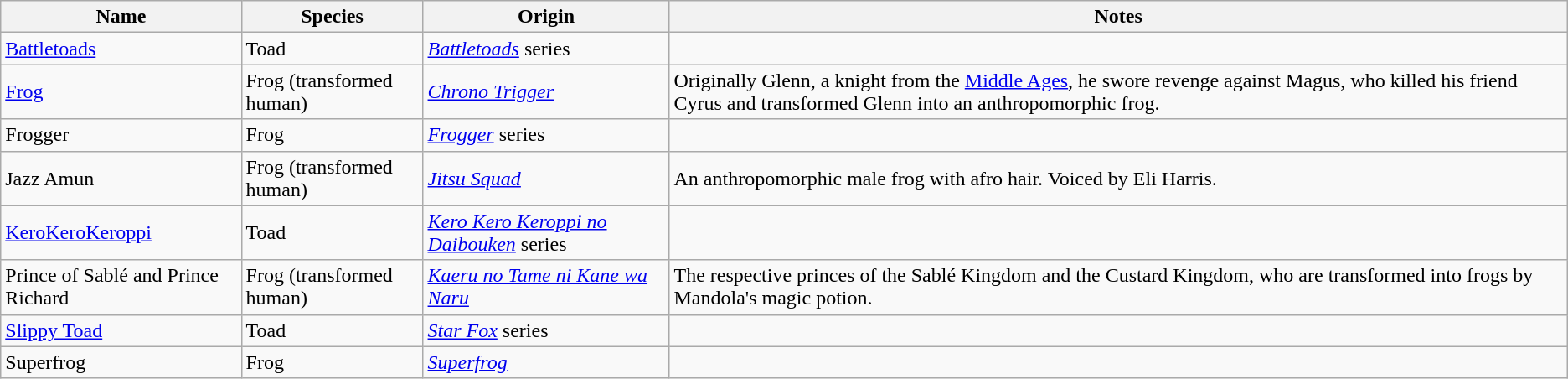<table class="wikitable sortable">
<tr>
<th>Name</th>
<th>Species</th>
<th>Origin</th>
<th>Notes</th>
</tr>
<tr>
<td><a href='#'>Battletoads</a></td>
<td>Toad</td>
<td><em><a href='#'>Battletoads</a></em> series</td>
<td></td>
</tr>
<tr>
<td><a href='#'>Frog</a></td>
<td>Frog (transformed human)</td>
<td><em><a href='#'>Chrono Trigger</a></em></td>
<td>Originally Glenn, a knight from the <a href='#'>Middle Ages</a>, he swore revenge against Magus, who killed his friend Cyrus and transformed Glenn into an anthropomorphic frog.</td>
</tr>
<tr>
<td>Frogger</td>
<td>Frog</td>
<td><em><a href='#'>Frogger</a></em> series</td>
<td></td>
</tr>
<tr>
<td>Jazz Amun</td>
<td>Frog (transformed human)</td>
<td><em><a href='#'>Jitsu Squad</a></em></td>
<td>An anthropomorphic male frog with afro hair. Voiced by Eli Harris.</td>
</tr>
<tr>
<td><a href='#'>KeroKeroKeroppi</a></td>
<td>Toad</td>
<td><em><a href='#'>Kero Kero Keroppi no Daibouken</a></em> series</td>
<td></td>
</tr>
<tr>
<td>Prince of Sablé and Prince Richard</td>
<td>Frog (transformed human)</td>
<td><em><a href='#'>Kaeru no Tame ni Kane wa Naru</a></em></td>
<td>The respective princes of the Sablé Kingdom and the Custard Kingdom, who are transformed into frogs by Mandola's magic potion.</td>
</tr>
<tr>
<td><a href='#'>Slippy Toad</a></td>
<td>Toad</td>
<td><em><a href='#'>Star Fox</a></em> series</td>
<td></td>
</tr>
<tr>
<td>Superfrog</td>
<td>Frog</td>
<td><em><a href='#'>Superfrog</a></em></td>
<td></td>
</tr>
</table>
